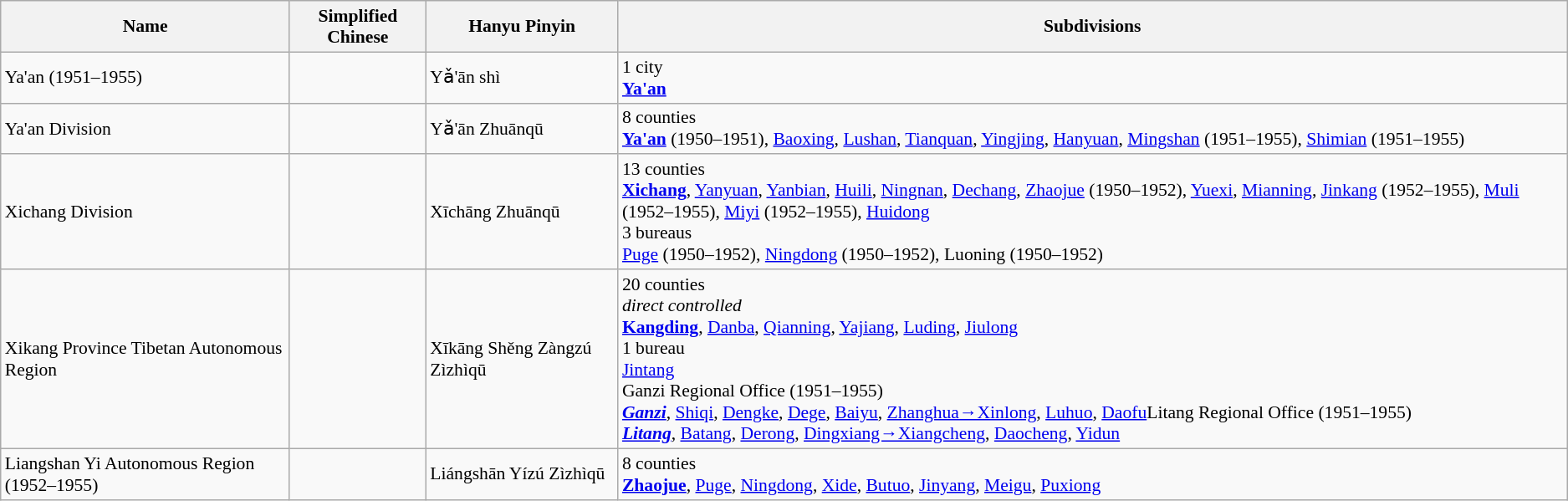<table class="wikitable"  style="font-size:90%;" align=center>
<tr>
<th>Name</th>
<th>Simplified Chinese</th>
<th>Hanyu Pinyin</th>
<th>Subdivisions</th>
</tr>
<tr>
<td>Ya'an (1951–1955)</td>
<td><span></span></td>
<td>Yǎ'ān shì</td>
<td>1 city<br><a href='#'><strong>Ya'an</strong></a></td>
</tr>
<tr>
<td>Ya'an Division</td>
<td><span></span></td>
<td>Yǎ'ān Zhuānqū</td>
<td>8 counties<br><a href='#'><strong>Ya'an</strong></a> (1950–1951), <a href='#'>Baoxing</a>, <a href='#'>Lushan</a>, <a href='#'>Tianquan</a>, <a href='#'>Yingjing</a>, <a href='#'>Hanyuan</a>, <a href='#'>Mingshan</a> (1951–1955), <a href='#'>Shimian</a> (1951–1955)</td>
</tr>
<tr>
<td>Xichang Division</td>
<td><span></span></td>
<td>Xīchāng Zhuānqū</td>
<td>13 counties<br><strong><a href='#'>Xichang</a></strong>, <a href='#'>Yanyuan</a>, <a href='#'>Yanbian</a>, <a href='#'>Huili</a>, <a href='#'>Ningnan</a>, <a href='#'>Dechang</a>, <a href='#'>Zhaojue</a> (1950–1952), <a href='#'>Yuexi</a>, <a href='#'>Mianning</a>, <a href='#'>Jinkang</a> (1952–1955), <a href='#'>Muli</a> (1952–1955), <a href='#'>Miyi</a> (1952–1955), <a href='#'>Huidong</a><br>3 bureaus<br><a href='#'>Puge</a> (1950–1952), <a href='#'>Ningdong</a> (1950–1952), Luoning (1950–1952)</td>
</tr>
<tr>
<td>Xikang Province Tibetan Autonomous Region</td>
<td><span></span></td>
<td>Xīkāng Shěng Zàngzú Zìzhìqū</td>
<td>20 counties<br><em>direct controlled</em><br><strong><a href='#'>Kangding</a></strong>, <a href='#'>Danba</a>, <a href='#'>Qianning</a>, <a href='#'>Yajiang</a>, <a href='#'>Luding</a>, <a href='#'>Jiulong</a><br>1 bureau<br><a href='#'>Jintang</a><br>Ganzi Regional Office (1951–1955)<br><a href='#'><strong><em>Ganzi</em></strong></a>, <a href='#'>Shiqi</a>, <a href='#'>Dengke</a>, <a href='#'>Dege</a>, <a href='#'>Baiyu</a>, <a href='#'>Zhanghua→Xinlong</a>, <a href='#'>Luhuo</a>, <a href='#'>Daofu</a>Litang Regional Office (1951–1955)<br><a href='#'><strong><em>Litang</em></strong></a>, <a href='#'>Batang</a>, <a href='#'>Derong</a>, <a href='#'>Dingxiang→Xiangcheng</a>, <a href='#'>Daocheng</a>, <a href='#'>Yidun</a></td>
</tr>
<tr>
<td>Liangshan Yi Autonomous Region (1952–1955)</td>
<td><span></span></td>
<td>Liángshān Yízú Zìzhìqū</td>
<td>8 counties<br><a href='#'><strong>Zhaojue</strong></a>, <a href='#'>Puge</a>, <a href='#'>Ningdong</a>, <a href='#'>Xide</a>, <a href='#'>Butuo</a>, <a href='#'>Jinyang</a>, <a href='#'>Meigu</a>, <a href='#'>Puxiong</a></td>
</tr>
</table>
